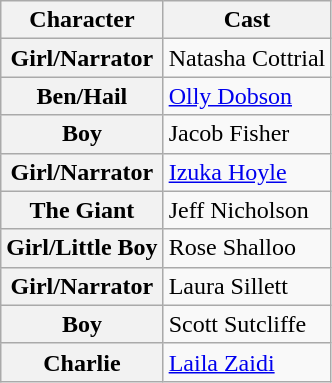<table class="wikitable">
<tr>
<th>Character</th>
<th>Cast</th>
</tr>
<tr>
<th>Girl/Narrator</th>
<td>Natasha Cottrial</td>
</tr>
<tr>
<th>Ben/Hail</th>
<td><a href='#'>Olly Dobson</a></td>
</tr>
<tr>
<th>Boy</th>
<td>Jacob Fisher</td>
</tr>
<tr>
<th>Girl/Narrator</th>
<td><a href='#'>Izuka Hoyle</a></td>
</tr>
<tr>
<th>The Giant</th>
<td>Jeff Nicholson</td>
</tr>
<tr>
<th>Girl/Little Boy</th>
<td>Rose Shalloo</td>
</tr>
<tr>
<th>Girl/Narrator</th>
<td>Laura Sillett</td>
</tr>
<tr>
<th>Boy</th>
<td>Scott Sutcliffe</td>
</tr>
<tr>
<th>Charlie</th>
<td><a href='#'>Laila Zaidi</a></td>
</tr>
</table>
